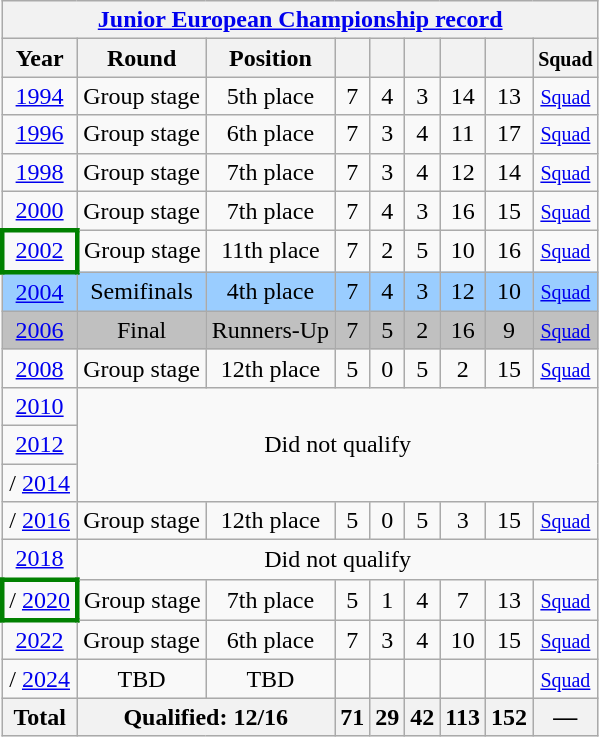<table class="wikitable" style="text-align: center;">
<tr>
<th colspan=9><a href='#'>Junior European Championship record</a></th>
</tr>
<tr>
<th>Year</th>
<th>Round</th>
<th>Position</th>
<th></th>
<th></th>
<th></th>
<th></th>
<th></th>
<th><small>Squad</small></th>
</tr>
<tr>
<td> <a href='#'>1994</a></td>
<td>Group stage</td>
<td>5th place</td>
<td>7</td>
<td>4</td>
<td>3</td>
<td>14</td>
<td>13</td>
<td><small> <a href='#'>Squad</a></small></td>
</tr>
<tr>
<td> <a href='#'>1996</a></td>
<td>Group stage</td>
<td>6th place</td>
<td>7</td>
<td>3</td>
<td>4</td>
<td>11</td>
<td>17</td>
<td><small> <a href='#'>Squad</a></small></td>
</tr>
<tr>
<td> <a href='#'>1998</a></td>
<td>Group stage</td>
<td>7th place</td>
<td>7</td>
<td>3</td>
<td>4</td>
<td>12</td>
<td>14</td>
<td><small> <a href='#'>Squad</a></small></td>
</tr>
<tr>
<td> <a href='#'>2000</a></td>
<td>Group stage</td>
<td>7th place</td>
<td>7</td>
<td>4</td>
<td>3</td>
<td>16</td>
<td>15</td>
<td><small> <a href='#'>Squad</a></small></td>
</tr>
<tr>
<td style="border:3px solid green"> <a href='#'>2002</a></td>
<td>Group stage</td>
<td>11th place</td>
<td>7</td>
<td>2</td>
<td>5</td>
<td>10</td>
<td>16</td>
<td><small> <a href='#'>Squad</a></small></td>
</tr>
<tr bgcolor=9acdff>
<td> <a href='#'>2004</a></td>
<td>Semifinals</td>
<td>4th place</td>
<td>7</td>
<td>4</td>
<td>3</td>
<td>12</td>
<td>10</td>
<td><small> <a href='#'>Squad</a></small></td>
</tr>
<tr bgcolor=silver>
<td> <a href='#'>2006</a></td>
<td>Final</td>
<td>Runners-Up</td>
<td>7</td>
<td>5</td>
<td>2</td>
<td>16</td>
<td>9</td>
<td><small> <a href='#'>Squad</a></small></td>
</tr>
<tr>
<td> <a href='#'>2008</a></td>
<td>Group stage</td>
<td>12th place</td>
<td>5</td>
<td>0</td>
<td>5</td>
<td>2</td>
<td>15</td>
<td><small> <a href='#'>Squad</a></small></td>
</tr>
<tr>
<td> <a href='#'>2010</a></td>
<td colspan=8 rowspan=3>Did not qualify</td>
</tr>
<tr>
<td> <a href='#'>2012</a></td>
</tr>
<tr>
<td>/ <a href='#'>2014</a></td>
</tr>
<tr>
<td>/ <a href='#'>2016</a></td>
<td>Group stage</td>
<td>12th place</td>
<td>5</td>
<td>0</td>
<td>5</td>
<td>3</td>
<td>15</td>
<td><small> <a href='#'>Squad</a></small></td>
</tr>
<tr>
<td> <a href='#'>2018</a></td>
<td colspan=8>Did not qualify</td>
</tr>
<tr>
<td style="border:3px solid green">/ <a href='#'>2020</a></td>
<td>Group stage</td>
<td>7th place</td>
<td>5</td>
<td>1</td>
<td>4</td>
<td>7</td>
<td>13</td>
<td><small> <a href='#'>Squad</a></small></td>
</tr>
<tr>
<td> <a href='#'>2022</a></td>
<td>Group stage</td>
<td>6th place</td>
<td>7</td>
<td>3</td>
<td>4</td>
<td>10</td>
<td>15</td>
<td><small> <a href='#'>Squad</a></small></td>
</tr>
<tr>
<td>/ <a href='#'>2024</a></td>
<td>TBD</td>
<td>TBD</td>
<td></td>
<td></td>
<td></td>
<td></td>
<td></td>
<td><small> <a href='#'>Squad</a></small></td>
</tr>
<tr>
<th>Total</th>
<th colspan="2">Qualified: 12/16</th>
<th>71</th>
<th>29</th>
<th>42</th>
<th>113</th>
<th>152</th>
<th>—</th>
</tr>
</table>
